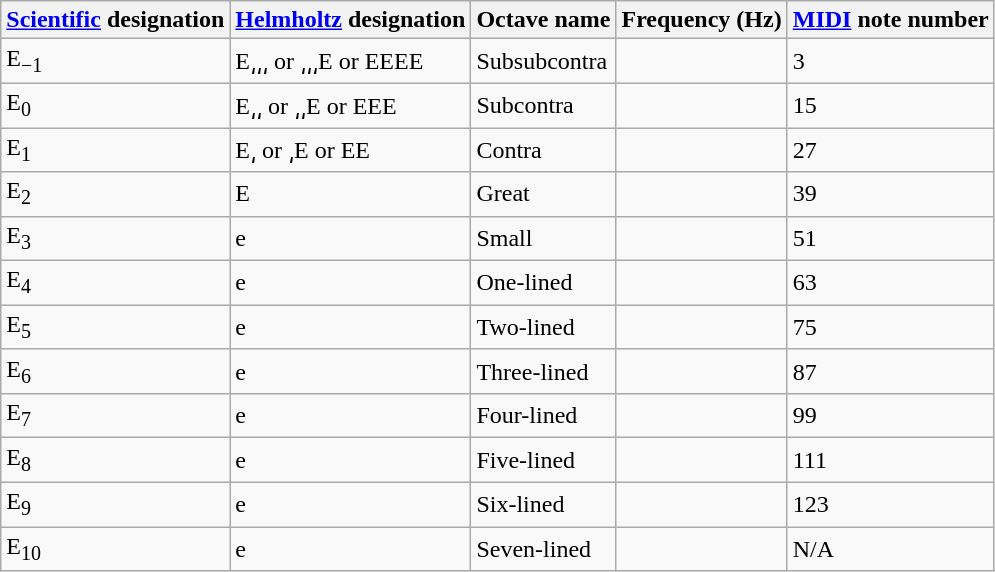<table class="wikitable">
<tr>
<th><a href='#'>Scientific</a> designation</th>
<th><a href='#'>Helmholtz</a> designation</th>
<th>Octave name</th>
<th>Frequency (Hz)</th>
<th><a href='#'>MIDI</a> note  number</th>
</tr>
<tr>
<td>E<sub>−1</sub></td>
<td>E͵͵͵ or ͵͵͵E  or EEEE</td>
<td>Subsubcontra</td>
<td align="right"></td>
<td>3</td>
</tr>
<tr>
<td>E<sub>0</sub></td>
<td>E͵͵ or ͵͵E or EEE</td>
<td>Subcontra</td>
<td align="right"></td>
<td>15</td>
</tr>
<tr>
<td>E<sub>1</sub></td>
<td>E͵ or ͵E or EE</td>
<td>Contra</td>
<td align="right"></td>
<td>27</td>
</tr>
<tr>
<td>E<sub>2</sub></td>
<td>E</td>
<td>Great</td>
<td align="right"></td>
<td>39</td>
</tr>
<tr>
<td>E<sub>3</sub></td>
<td>e</td>
<td>Small</td>
<td align="right"></td>
<td>51</td>
</tr>
<tr>
<td>E<sub>4</sub></td>
<td>e</td>
<td>One-lined</td>
<td align="right"></td>
<td>63</td>
</tr>
<tr>
<td>E<sub>5</sub></td>
<td>e</td>
<td>Two-lined</td>
<td align="right"></td>
<td>75</td>
</tr>
<tr>
<td>E<sub>6</sub></td>
<td>e</td>
<td>Three-lined</td>
<td align="right"></td>
<td>87</td>
</tr>
<tr>
<td>E<sub>7</sub></td>
<td>e</td>
<td>Four-lined</td>
<td align="right"></td>
<td>99</td>
</tr>
<tr>
<td>E<sub>8</sub></td>
<td>e</td>
<td>Five-lined</td>
<td align="right"></td>
<td>111</td>
</tr>
<tr>
<td>E<sub>9</sub></td>
<td>e</td>
<td>Six-lined</td>
<td align="right"></td>
<td>123</td>
</tr>
<tr>
<td>E<sub>10</sub></td>
<td>e</td>
<td>Seven-lined</td>
<td align="right"></td>
<td>N/A</td>
</tr>
</table>
